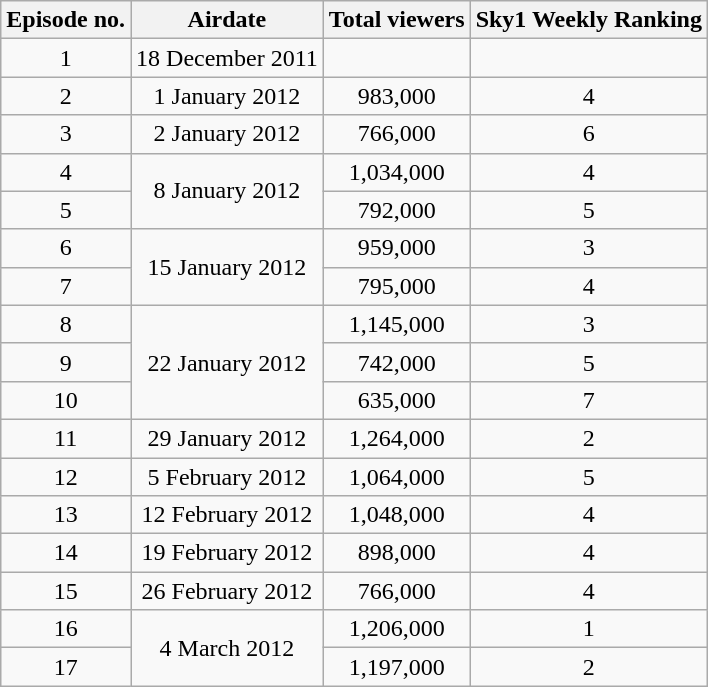<table class="wikitable" style="text-align:center;">
<tr>
<th>Episode no.</th>
<th>Airdate</th>
<th>Total viewers</th>
<th>Sky1 Weekly Ranking</th>
</tr>
<tr>
<td>1</td>
<td>18 December 2011</td>
<td></td>
<td></td>
</tr>
<tr>
<td>2</td>
<td>1 January 2012</td>
<td>983,000</td>
<td>4</td>
</tr>
<tr>
<td>3</td>
<td>2 January 2012</td>
<td>766,000</td>
<td>6</td>
</tr>
<tr>
<td>4</td>
<td rowspan="2">8 January 2012</td>
<td>1,034,000</td>
<td>4</td>
</tr>
<tr>
<td>5</td>
<td>792,000</td>
<td>5</td>
</tr>
<tr>
<td>6</td>
<td rowspan="2">15 January 2012</td>
<td>959,000</td>
<td>3</td>
</tr>
<tr>
<td>7</td>
<td>795,000</td>
<td>4</td>
</tr>
<tr>
<td>8</td>
<td rowspan="3">22 January 2012</td>
<td>1,145,000</td>
<td>3</td>
</tr>
<tr>
<td>9</td>
<td>742,000</td>
<td>5</td>
</tr>
<tr>
<td>10</td>
<td>635,000</td>
<td>7</td>
</tr>
<tr>
<td>11</td>
<td>29 January 2012</td>
<td>1,264,000</td>
<td>2</td>
</tr>
<tr>
<td>12</td>
<td>5 February 2012</td>
<td>1,064,000</td>
<td>5</td>
</tr>
<tr>
<td>13</td>
<td>12 February 2012</td>
<td>1,048,000</td>
<td>4</td>
</tr>
<tr>
<td>14</td>
<td>19 February 2012</td>
<td>898,000</td>
<td>4</td>
</tr>
<tr>
<td>15</td>
<td>26 February 2012</td>
<td>766,000</td>
<td>4</td>
</tr>
<tr>
<td>16</td>
<td rowspan="2">4 March 2012</td>
<td>1,206,000</td>
<td>1</td>
</tr>
<tr>
<td>17</td>
<td>1,197,000</td>
<td>2</td>
</tr>
</table>
